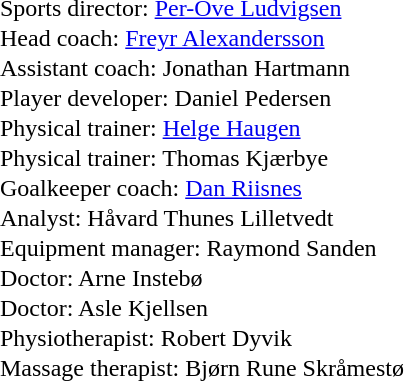<table cellpadding="0" cellspacing="2">
<tr>
<td>Sports director: <a href='#'>Per-Ove Ludvigsen</a></td>
</tr>
<tr>
<td>Head coach: <a href='#'>Freyr Alexandersson</a></td>
</tr>
<tr>
<td>Assistant coach: Jonathan Hartmann</td>
</tr>
<tr>
<td>Player developer: Daniel Pedersen</td>
</tr>
<tr>
<td>Physical trainer: <a href='#'>Helge Haugen</a></td>
</tr>
<tr>
<td>Physical trainer: Thomas Kjærbye</td>
</tr>
<tr>
<td>Goalkeeper coach: <a href='#'>Dan Riisnes</a></td>
</tr>
<tr>
<td>Analyst: Håvard Thunes Lilletvedt</td>
</tr>
<tr>
<td>Equipment manager: Raymond Sanden</td>
</tr>
<tr>
<td>Doctor: Arne Instebø</td>
</tr>
<tr>
<td>Doctor: Asle Kjellsen</td>
</tr>
<tr>
<td>Physiotherapist: Robert Dyvik</td>
</tr>
<tr>
<td>Massage therapist: Bjørn Rune Skråmestø</td>
</tr>
</table>
